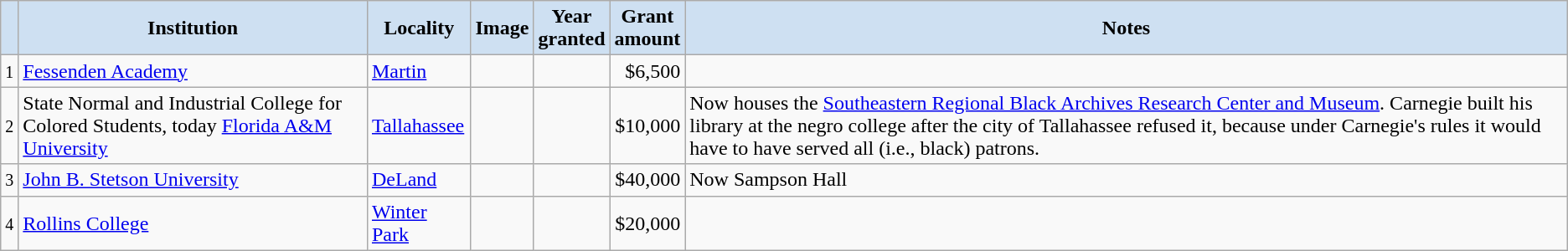<table class="wikitable sortable" align=center>
<tr>
<th style="text-align:center; background:#cee0f2;"></th>
<th style="background:#cee0f2;"><strong>Institution</strong></th>
<th style="background:#cee0f2;"><strong>Locality</strong></th>
<th style="background:#cee0f2;" class="unsortable"><strong>Image</strong></th>
<th style="background:#cee0f2;"><strong>Year<br>granted</strong></th>
<th style="background:#cee0f2;"><strong>Grant<br>amount</strong></th>
<th style="background:#cee0f2;" class="unsortable"><strong>Notes</strong></th>
</tr>
<tr>
<td align=center><small>1</small></td>
<td><a href='#'>Fessenden Academy</a></td>
<td><a href='#'>Martin</a></td>
<td></td>
<td></td>
<td align=right>$6,500</td>
<td></td>
</tr>
<tr>
<td><small>2</small></td>
<td>State Normal and Industrial College for Colored Students, today <a href='#'>Florida A&M University</a></td>
<td><a href='#'>Tallahassee</a></td>
<td></td>
<td></td>
<td align=right>$10,000</td>
<td>Now houses the <a href='#'>Southeastern Regional Black Archives Research Center and Museum</a>. Carnegie built his library at the negro college after the city of Tallahassee refused it, because under Carnegie's rules it would have to have served all (i.e., black) patrons.</td>
</tr>
<tr>
<td><small>3</small></td>
<td><a href='#'>John B. Stetson University</a></td>
<td><a href='#'>DeLand</a></td>
<td></td>
<td></td>
<td align=right>$40,000</td>
<td>Now Sampson Hall</td>
</tr>
<tr>
<td align=center><small>4</small></td>
<td><a href='#'>Rollins College</a></td>
<td><a href='#'>Winter Park</a></td>
<td></td>
<td></td>
<td align=right>$20,000</td>
<td></td>
</tr>
</table>
